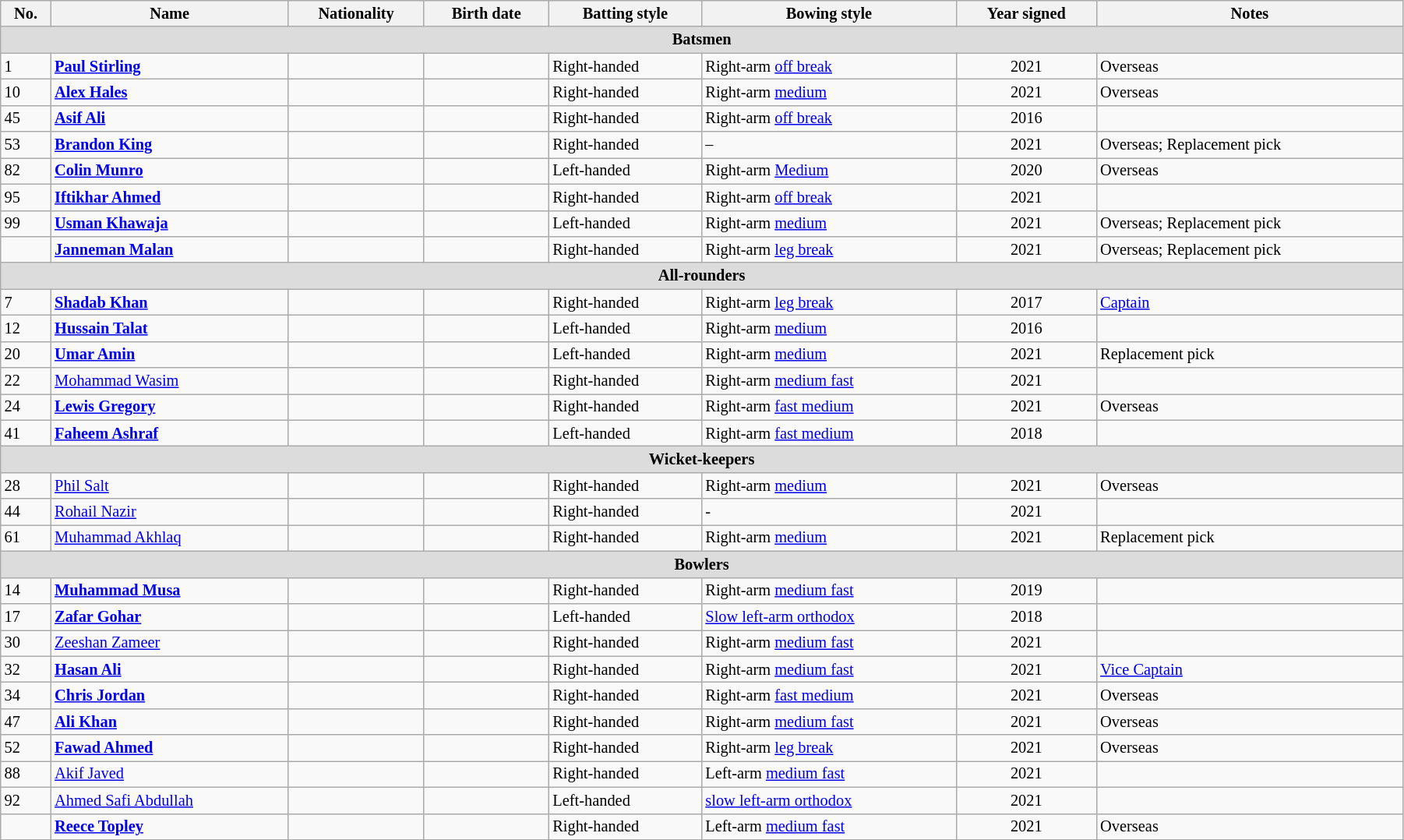<table class="wikitable" style="font-size:85%; width:95%;">
<tr>
<th>No.</th>
<th>Name</th>
<th>Nationality</th>
<th>Birth date</th>
<th>Batting style</th>
<th>Bowing style</th>
<th>Year signed</th>
<th>Notes</th>
</tr>
<tr>
<th colspan="9" style="background:#dcdcdc; text-align:center;">Batsmen</th>
</tr>
<tr>
<td>1</td>
<td><strong><a href='#'>Paul Stirling</a></strong></td>
<td style="text-align:center"></td>
<td></td>
<td>Right-handed</td>
<td>Right-arm <a href='#'>off break</a></td>
<td style="text-align:center;">2021</td>
<td>Overseas</td>
</tr>
<tr>
<td>10</td>
<td><strong><a href='#'>Alex Hales</a></strong></td>
<td style="text-align:center"></td>
<td></td>
<td>Right-handed</td>
<td>Right-arm <a href='#'>medium</a></td>
<td style="text-align:center;">2021</td>
<td>Overseas</td>
</tr>
<tr>
<td>45</td>
<td><strong><a href='#'>Asif Ali</a></strong></td>
<td style="text-align:center"></td>
<td></td>
<td>Right-handed</td>
<td>Right-arm <a href='#'>off break</a></td>
<td style="text-align:center;">2016</td>
<td></td>
</tr>
<tr>
<td>53</td>
<td><strong><a href='#'>Brandon King</a></strong></td>
<td style="text-align:center"></td>
<td></td>
<td>Right-handed</td>
<td>–</td>
<td style="text-align:center;">2021</td>
<td>Overseas; Replacement pick</td>
</tr>
<tr>
<td>82</td>
<td><strong><a href='#'>Colin Munro</a></strong></td>
<td style="text-align:center"></td>
<td></td>
<td>Left-handed</td>
<td>Right-arm <a href='#'>Medium</a></td>
<td style="text-align:center;">2020</td>
<td>Overseas</td>
</tr>
<tr>
<td>95</td>
<td><strong><a href='#'> Iftikhar Ahmed</a></strong></td>
<td style="text-align:center"></td>
<td></td>
<td>Right-handed</td>
<td>Right-arm <a href='#'>off break</a></td>
<td style="text-align:center;">2021</td>
<td></td>
</tr>
<tr>
<td>99</td>
<td><strong><a href='#'>Usman Khawaja</a></strong></td>
<td style="text-align:center"></td>
<td></td>
<td>Left-handed</td>
<td>Right-arm <a href='#'>medium</a></td>
<td style="text-align:center;">2021</td>
<td>Overseas; Replacement pick</td>
</tr>
<tr>
<td></td>
<td><strong><a href='#'>Janneman Malan</a></strong></td>
<td style="text-align:center"></td>
<td></td>
<td>Right-handed</td>
<td>Right-arm <a href='#'>leg break</a></td>
<td style="text-align:center;">2021</td>
<td>Overseas; Replacement pick</td>
</tr>
<tr>
<th colspan="9" style="background:#dcdcdc; text-align:center;">All-rounders</th>
</tr>
<tr>
<td>7</td>
<td><strong><a href='#'>Shadab Khan</a></strong></td>
<td style="text-align:center"></td>
<td></td>
<td>Right-handed</td>
<td>Right-arm <a href='#'>leg break</a></td>
<td style="text-align:center;">2017</td>
<td><a href='#'>Captain</a></td>
</tr>
<tr>
<td>12</td>
<td><strong><a href='#'>Hussain Talat</a></strong></td>
<td style="text-align:center"></td>
<td></td>
<td>Left-handed</td>
<td>Right-arm <a href='#'>medium</a></td>
<td style="text-align:center;">2016</td>
<td></td>
</tr>
<tr>
<td>20</td>
<td><strong><a href='#'>Umar Amin</a></strong></td>
<td style="text-align:center"></td>
<td></td>
<td>Left-handed</td>
<td>Right-arm <a href='#'>medium</a></td>
<td style="text-align:center;">2021</td>
<td>Replacement pick</td>
</tr>
<tr>
<td>22</td>
<td><a href='#'>Mohammad Wasim</a></td>
<td style="text-align:center"></td>
<td></td>
<td>Right-handed</td>
<td>Right-arm <a href='#'>medium fast</a></td>
<td style="text-align:center;">2021</td>
<td></td>
</tr>
<tr>
<td>24</td>
<td><strong><a href='#'>Lewis Gregory</a></strong></td>
<td style="text-align:center"></td>
<td></td>
<td>Right-handed</td>
<td>Right-arm <a href='#'>fast medium</a></td>
<td style="text-align:center;">2021</td>
<td>Overseas</td>
</tr>
<tr>
<td>41</td>
<td><strong><a href='#'>Faheem Ashraf</a></strong></td>
<td style="text-align:center"></td>
<td></td>
<td>Left-handed</td>
<td>Right-arm <a href='#'>fast medium</a></td>
<td style="text-align:center;">2018</td>
<td></td>
</tr>
<tr>
<th colspan="9" style="background:#dcdcdc; text-align:center;">Wicket-keepers</th>
</tr>
<tr>
<td>28</td>
<td><a href='#'>Phil Salt</a></td>
<td style="text-align:center"></td>
<td></td>
<td>Right-handed</td>
<td>Right-arm <a href='#'>medium</a></td>
<td style="text-align:center;">2021</td>
<td>Overseas</td>
</tr>
<tr>
<td>44</td>
<td><a href='#'>Rohail Nazir</a></td>
<td style="text-align:center"></td>
<td></td>
<td>Right-handed</td>
<td>-</td>
<td style="text-align:center;">2021</td>
<td></td>
</tr>
<tr>
<td>61</td>
<td><a href='#'>Muhammad Akhlaq</a></td>
<td style="text-align:center"></td>
<td></td>
<td>Right-handed</td>
<td>Right-arm <a href='#'>medium</a></td>
<td style="text-align:center;">2021</td>
<td>Replacement pick</td>
</tr>
<tr>
<th colspan="9" style="background:#dcdcdc;">Bowlers</th>
</tr>
<tr>
<td>14</td>
<td><strong><a href='#'>Muhammad Musa</a></strong></td>
<td style="text-align:center"></td>
<td></td>
<td>Right-handed</td>
<td>Right-arm <a href='#'>medium fast</a></td>
<td style="text-align:center;">2019</td>
<td></td>
</tr>
<tr>
<td>17</td>
<td><strong><a href='#'>Zafar Gohar</a></strong></td>
<td style="text-align:center"></td>
<td></td>
<td>Left-handed</td>
<td><a href='#'>Slow left-arm orthodox</a></td>
<td style="text-align:center;">2018</td>
<td></td>
</tr>
<tr>
<td>30</td>
<td><a href='#'>Zeeshan Zameer</a></td>
<td style="text-align:center"></td>
<td></td>
<td>Right-handed</td>
<td>Right-arm <a href='#'>medium fast</a></td>
<td style="text-align:center;">2021</td>
<td></td>
</tr>
<tr>
<td>32</td>
<td><strong><a href='#'>Hasan Ali</a></strong></td>
<td style="text-align:center"></td>
<td></td>
<td>Right-handed</td>
<td>Right-arm <a href='#'>medium fast</a></td>
<td style="text-align:center;">2021</td>
<td><a href='#'>Vice Captain</a></td>
</tr>
<tr>
<td>34</td>
<td><strong><a href='#'>Chris Jordan</a></strong></td>
<td style="text-align:center"></td>
<td></td>
<td>Right-handed</td>
<td>Right-arm <a href='#'>fast medium</a></td>
<td style="text-align:center;">2021</td>
<td>Overseas</td>
</tr>
<tr>
<td>47</td>
<td><strong><a href='#'>Ali Khan</a></strong></td>
<td style="text-align:center"></td>
<td></td>
<td>Right-handed</td>
<td>Right-arm <a href='#'>medium fast</a></td>
<td style="text-align:center;">2021</td>
<td>Overseas</td>
</tr>
<tr>
<td>52</td>
<td><strong><a href='#'>Fawad Ahmed</a></strong></td>
<td style="text-align:center"></td>
<td></td>
<td>Right-handed</td>
<td>Right-arm <a href='#'>leg break</a></td>
<td style="text-align:center;">2021</td>
<td>Overseas</td>
</tr>
<tr>
<td>88</td>
<td><a href='#'>Akif Javed</a></td>
<td style="text-align:center"></td>
<td></td>
<td>Right-handed</td>
<td>Left-arm <a href='#'>medium fast</a></td>
<td style="text-align:center;">2021</td>
<td></td>
</tr>
<tr>
<td>92</td>
<td><a href='#'>Ahmed Safi Abdullah</a></td>
<td style="text-align:center"></td>
<td></td>
<td>Left-handed</td>
<td><a href='#'>slow left-arm orthodox</a></td>
<td style="text-align:center;">2021</td>
<td></td>
</tr>
<tr>
<td></td>
<td><strong><a href='#'>Reece Topley</a></strong></td>
<td style="text-align:center"></td>
<td></td>
<td>Right-handed</td>
<td>Left-arm <a href='#'>medium fast</a></td>
<td style="text-align:center;">2021</td>
<td>Overseas</td>
</tr>
<tr>
</tr>
</table>
